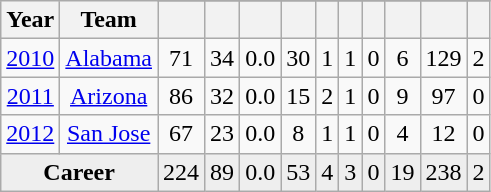<table class="wikitable sortable" style="text-align:center">
<tr>
<th rowspan=2>Year</th>
<th rowspan=2>Team</th>
</tr>
<tr>
<th></th>
<th></th>
<th></th>
<th></th>
<th></th>
<th></th>
<th></th>
<th></th>
<th></th>
<th></th>
</tr>
<tr>
<td><a href='#'>2010</a></td>
<td><a href='#'>Alabama</a></td>
<td>71</td>
<td>34</td>
<td>0.0</td>
<td>30</td>
<td>1</td>
<td>1</td>
<td>0</td>
<td>6</td>
<td>129</td>
<td>2</td>
</tr>
<tr>
<td><a href='#'>2011</a></td>
<td><a href='#'>Arizona</a></td>
<td>86</td>
<td>32</td>
<td>0.0</td>
<td>15</td>
<td>2</td>
<td>1</td>
<td>0</td>
<td>9</td>
<td>97</td>
<td>0</td>
</tr>
<tr>
<td><a href='#'>2012</a></td>
<td><a href='#'>San Jose</a></td>
<td>67</td>
<td>23</td>
<td>0.0</td>
<td>8</td>
<td>1</td>
<td>1</td>
<td>0</td>
<td>4</td>
<td>12</td>
<td>0</td>
</tr>
<tr class="sortbottom" style="background:#eee;">
<td colspan=2><strong>Career</strong></td>
<td>224</td>
<td>89</td>
<td>0.0</td>
<td>53</td>
<td>4</td>
<td>3</td>
<td>0</td>
<td>19</td>
<td>238</td>
<td>2</td>
</tr>
</table>
